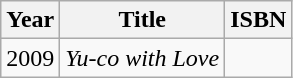<table class="wikitable">
<tr>
<th>Year</th>
<th>Title</th>
<th>ISBN</th>
</tr>
<tr>
<td>2009</td>
<td><em>Yu-co with Love</em></td>
<td></td>
</tr>
</table>
